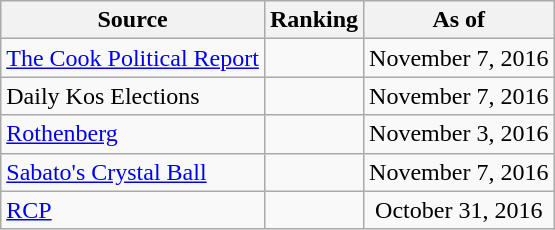<table class="wikitable" style="text-align:center">
<tr>
<th>Source</th>
<th>Ranking</th>
<th>As of</th>
</tr>
<tr>
<td align=left><a href='#'>The Cook Political Report</a></td>
<td></td>
<td>November 7, 2016</td>
</tr>
<tr>
<td align=left>Daily Kos Elections</td>
<td></td>
<td>November 7, 2016</td>
</tr>
<tr>
<td align=left><a href='#'>Rothenberg</a></td>
<td></td>
<td>November 3, 2016</td>
</tr>
<tr>
<td align=left><a href='#'>Sabato's Crystal Ball</a></td>
<td></td>
<td>November 7, 2016</td>
</tr>
<tr>
<td align="left"><a href='#'>RCP</a></td>
<td></td>
<td>October 31, 2016</td>
</tr>
</table>
